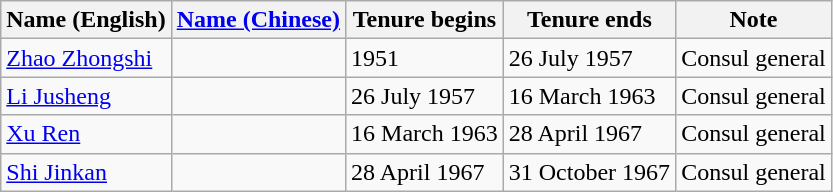<table class="wikitable">
<tr>
<th>Name (English)</th>
<th><a href='#'>Name (Chinese)</a></th>
<th>Tenure begins</th>
<th>Tenure ends</th>
<th>Note</th>
</tr>
<tr>
<td><a href='#'>Zhao Zhongshi</a></td>
<td></td>
<td>1951</td>
<td>26 July 1957</td>
<td>Consul general</td>
</tr>
<tr>
<td><a href='#'>Li Jusheng</a></td>
<td></td>
<td>26 July 1957</td>
<td>16 March 1963</td>
<td>Consul general</td>
</tr>
<tr>
<td><a href='#'>Xu Ren</a></td>
<td></td>
<td>16 March 1963</td>
<td>28 April 1967</td>
<td>Consul general</td>
</tr>
<tr>
<td><a href='#'>Shi Jinkan</a></td>
<td></td>
<td>28 April 1967</td>
<td>31 October 1967</td>
<td>Consul general</td>
</tr>
</table>
